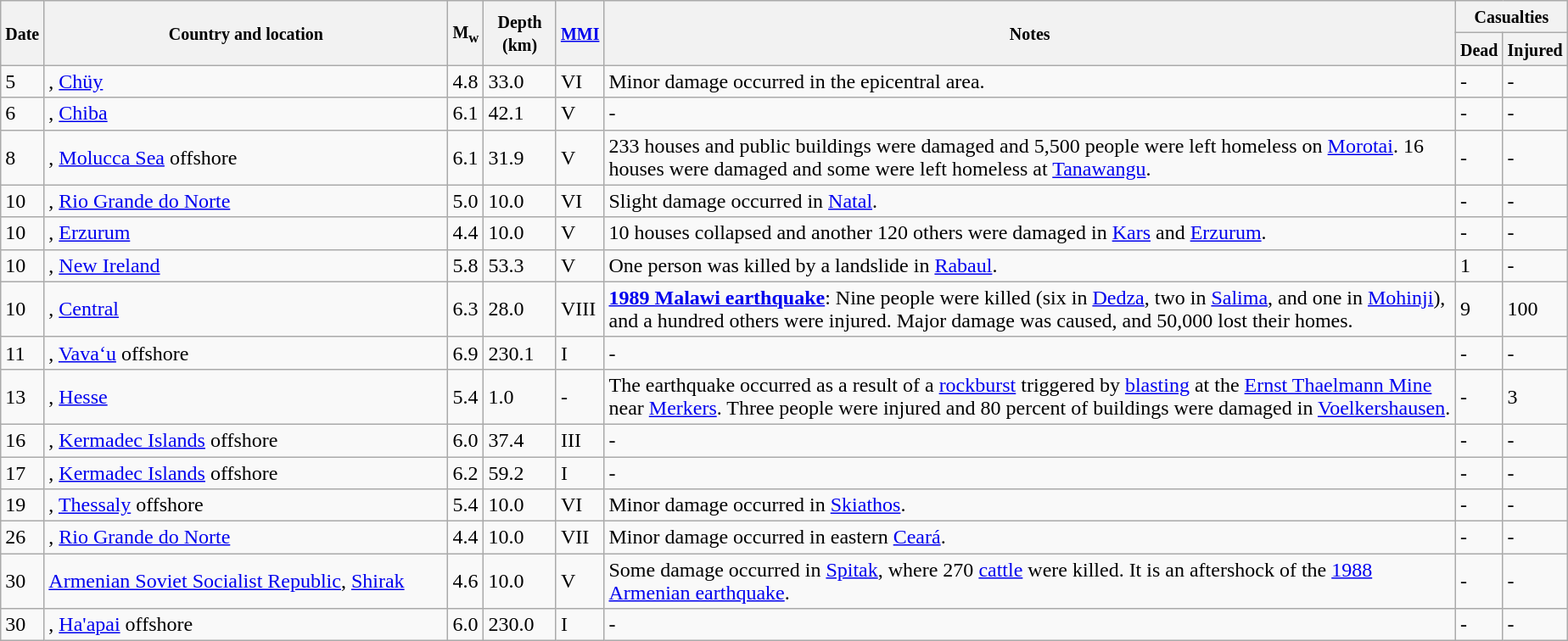<table class="wikitable sortable" style="border:1px black; margin-left:1em;">
<tr>
<th rowspan="2"><small>Date</small></th>
<th rowspan="2" style="width: 310px"><small>Country and location</small></th>
<th rowspan="2"><small>M<sub>w</sub></small></th>
<th rowspan="2"><small>Depth (km)</small></th>
<th rowspan="2"><small><a href='#'>MMI</a></small></th>
<th rowspan="2" class="unsortable"><small>Notes</small></th>
<th colspan="2"><small>Casualties</small></th>
</tr>
<tr>
<th><small>Dead</small></th>
<th><small>Injured</small></th>
</tr>
<tr>
<td>5</td>
<td>, <a href='#'>Chüy</a></td>
<td>4.8</td>
<td>33.0</td>
<td>VI</td>
<td>Minor damage occurred in the epicentral area.</td>
<td>-</td>
<td>-</td>
</tr>
<tr>
<td>6</td>
<td>, <a href='#'>Chiba</a></td>
<td>6.1</td>
<td>42.1</td>
<td>V</td>
<td>-</td>
<td>-</td>
<td>-</td>
</tr>
<tr>
<td>8</td>
<td>, <a href='#'>Molucca Sea</a> offshore</td>
<td>6.1</td>
<td>31.9</td>
<td>V</td>
<td>233 houses and public buildings were damaged and 5,500 people were left homeless on <a href='#'>Morotai</a>. 16 houses were damaged and some were left homeless at <a href='#'>Tanawangu</a>.</td>
<td>-</td>
<td>-</td>
</tr>
<tr>
<td>10</td>
<td>, <a href='#'>Rio Grande do Norte</a></td>
<td>5.0</td>
<td>10.0</td>
<td>VI</td>
<td>Slight damage occurred in <a href='#'>Natal</a>.</td>
<td>-</td>
<td>-</td>
</tr>
<tr>
<td>10</td>
<td>, <a href='#'>Erzurum</a></td>
<td>4.4</td>
<td>10.0</td>
<td>V</td>
<td>10 houses collapsed and another 120 others were damaged in <a href='#'>Kars</a> and <a href='#'>Erzurum</a>.</td>
<td>-</td>
<td>-</td>
</tr>
<tr>
<td>10</td>
<td>, <a href='#'>New Ireland</a></td>
<td>5.8</td>
<td>53.3</td>
<td>V</td>
<td>One person was killed by a landslide in <a href='#'>Rabaul</a>.</td>
<td>1</td>
<td>-</td>
</tr>
<tr>
<td>10</td>
<td>, <a href='#'>Central</a></td>
<td>6.3</td>
<td>28.0</td>
<td>VIII</td>
<td><strong><a href='#'>1989 Malawi earthquake</a></strong>: Nine people were killed (six in <a href='#'>Dedza</a>, two in <a href='#'>Salima</a>, and one in <a href='#'>Mohinji</a>), and a hundred others were injured. Major damage was caused, and 50,000 lost their homes.</td>
<td>9</td>
<td>100</td>
</tr>
<tr>
<td>11</td>
<td>, <a href='#'>Vava‘u</a> offshore</td>
<td>6.9</td>
<td>230.1</td>
<td>I</td>
<td>-</td>
<td>-</td>
<td>-</td>
</tr>
<tr>
<td>13</td>
<td>, <a href='#'>Hesse</a></td>
<td>5.4</td>
<td>1.0</td>
<td>-</td>
<td>The earthquake occurred as a result of a <a href='#'>rockburst</a> triggered by <a href='#'>blasting</a> at the <a href='#'>Ernst Thaelmann Mine</a> near <a href='#'>Merkers</a>. Three people were injured and 80 percent of buildings were damaged in <a href='#'>Voelkershausen</a>.</td>
<td>-</td>
<td>3</td>
</tr>
<tr>
<td>16</td>
<td>, <a href='#'>Kermadec Islands</a> offshore</td>
<td>6.0</td>
<td>37.4</td>
<td>III</td>
<td>-</td>
<td>-</td>
<td>-</td>
</tr>
<tr>
<td>17</td>
<td>, <a href='#'>Kermadec Islands</a> offshore</td>
<td>6.2</td>
<td>59.2</td>
<td>I</td>
<td>-</td>
<td>-</td>
<td>-</td>
</tr>
<tr>
<td>19</td>
<td>, <a href='#'>Thessaly</a> offshore</td>
<td>5.4</td>
<td>10.0</td>
<td>VI</td>
<td>Minor damage occurred in <a href='#'>Skiathos</a>.</td>
<td>-</td>
<td>-</td>
</tr>
<tr>
<td>26</td>
<td>, <a href='#'>Rio Grande do Norte</a></td>
<td>4.4</td>
<td>10.0</td>
<td>VII</td>
<td>Minor damage occurred in eastern <a href='#'>Ceará</a>.</td>
<td>-</td>
<td>-</td>
</tr>
<tr>
<td>30</td>
<td> <a href='#'>Armenian Soviet Socialist Republic</a>, <a href='#'>Shirak</a></td>
<td>4.6</td>
<td>10.0</td>
<td>V</td>
<td>Some damage occurred in <a href='#'>Spitak</a>, where 270 <a href='#'>cattle</a> were killed. It is an aftershock of the <a href='#'>1988 Armenian earthquake</a>.</td>
<td>-</td>
<td>-</td>
</tr>
<tr>
<td>30</td>
<td>, <a href='#'>Ha'apai</a> offshore</td>
<td>6.0</td>
<td>230.0</td>
<td>I</td>
<td>-</td>
<td>-</td>
<td>-</td>
</tr>
<tr>
</tr>
</table>
